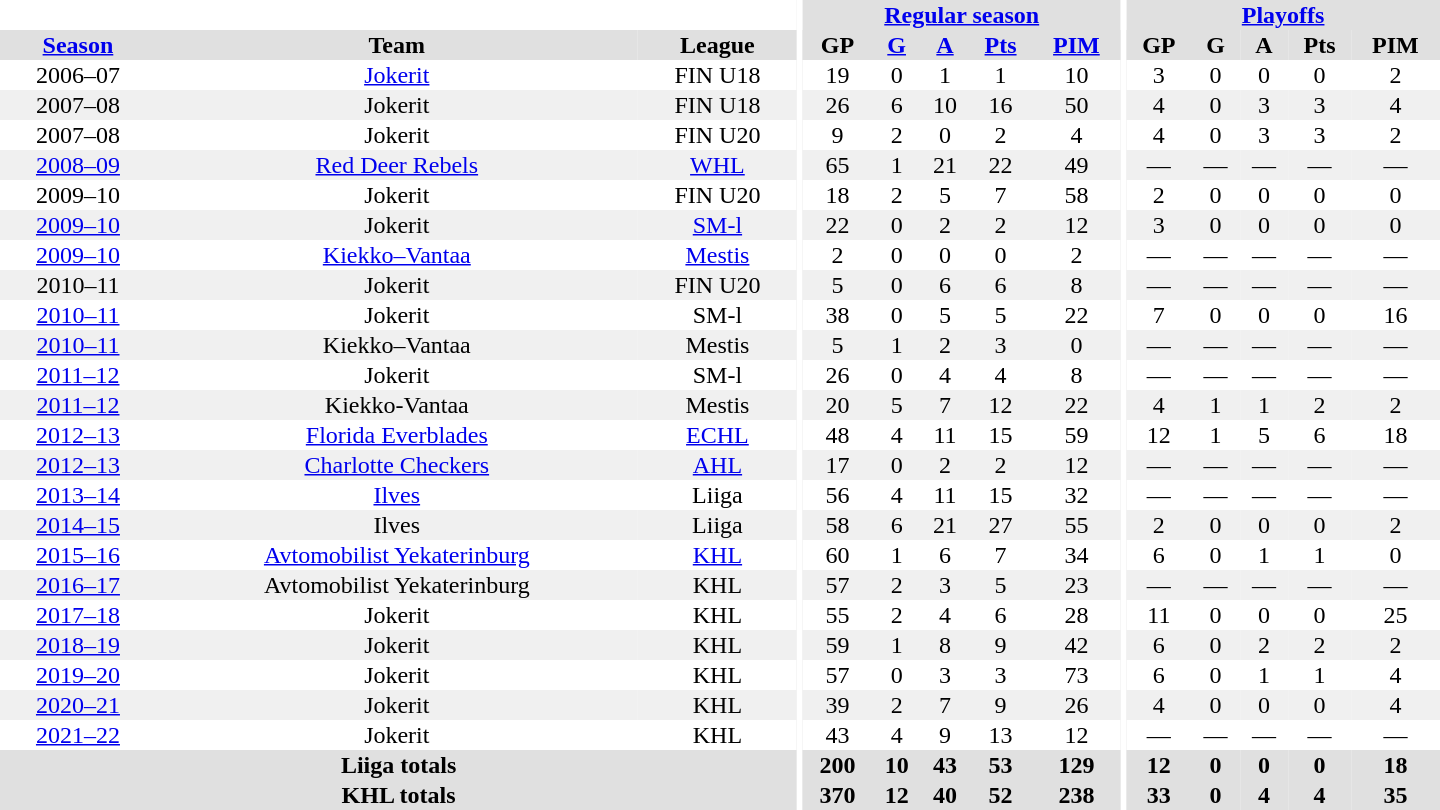<table border="0" cellpadding="1" cellspacing="0" style="text-align:center; width:60em">
<tr bgcolor="#e0e0e0">
<th colspan="3" bgcolor="#ffffff"></th>
<th rowspan="99" bgcolor="#ffffff"></th>
<th colspan="5"><a href='#'>Regular season</a></th>
<th rowspan="99" bgcolor="#ffffff"></th>
<th colspan="5"><a href='#'>Playoffs</a></th>
</tr>
<tr bgcolor="#e0e0e0">
<th><a href='#'>Season</a></th>
<th>Team</th>
<th>League</th>
<th>GP</th>
<th><a href='#'>G</a></th>
<th><a href='#'>A</a></th>
<th><a href='#'>Pts</a></th>
<th><a href='#'>PIM</a></th>
<th>GP</th>
<th>G</th>
<th>A</th>
<th>Pts</th>
<th>PIM</th>
</tr>
<tr>
<td>2006–07</td>
<td><a href='#'>Jokerit</a></td>
<td>FIN U18</td>
<td>19</td>
<td>0</td>
<td>1</td>
<td>1</td>
<td>10</td>
<td>3</td>
<td>0</td>
<td>0</td>
<td>0</td>
<td>2</td>
</tr>
<tr bgcolor="#f0f0f0">
<td>2007–08</td>
<td>Jokerit</td>
<td>FIN U18</td>
<td>26</td>
<td>6</td>
<td>10</td>
<td>16</td>
<td>50</td>
<td>4</td>
<td>0</td>
<td>3</td>
<td>3</td>
<td>4</td>
</tr>
<tr>
<td>2007–08</td>
<td>Jokerit</td>
<td>FIN U20</td>
<td>9</td>
<td>2</td>
<td>0</td>
<td>2</td>
<td>4</td>
<td>4</td>
<td>0</td>
<td>3</td>
<td>3</td>
<td>2</td>
</tr>
<tr bgcolor="#f0f0f0">
<td><a href='#'>2008–09</a></td>
<td><a href='#'>Red Deer Rebels</a></td>
<td><a href='#'>WHL</a></td>
<td>65</td>
<td>1</td>
<td>21</td>
<td>22</td>
<td>49</td>
<td>—</td>
<td>—</td>
<td>—</td>
<td>—</td>
<td>—</td>
</tr>
<tr>
<td>2009–10</td>
<td>Jokerit</td>
<td>FIN U20</td>
<td>18</td>
<td>2</td>
<td>5</td>
<td>7</td>
<td>58</td>
<td>2</td>
<td>0</td>
<td>0</td>
<td>0</td>
<td>0</td>
</tr>
<tr bgcolor="#f0f0f0">
<td><a href='#'>2009–10</a></td>
<td>Jokerit</td>
<td><a href='#'>SM-l</a></td>
<td>22</td>
<td>0</td>
<td>2</td>
<td>2</td>
<td>12</td>
<td>3</td>
<td>0</td>
<td>0</td>
<td>0</td>
<td>0</td>
</tr>
<tr>
<td><a href='#'>2009–10</a></td>
<td><a href='#'>Kiekko–Vantaa</a></td>
<td><a href='#'>Mestis</a></td>
<td>2</td>
<td>0</td>
<td>0</td>
<td>0</td>
<td>2</td>
<td>—</td>
<td>—</td>
<td>—</td>
<td>—</td>
<td>—</td>
</tr>
<tr bgcolor="#f0f0f0">
<td>2010–11</td>
<td>Jokerit</td>
<td>FIN U20</td>
<td>5</td>
<td>0</td>
<td>6</td>
<td>6</td>
<td>8</td>
<td>—</td>
<td>—</td>
<td>—</td>
<td>—</td>
<td>—</td>
</tr>
<tr>
<td><a href='#'>2010–11</a></td>
<td>Jokerit</td>
<td>SM-l</td>
<td>38</td>
<td>0</td>
<td>5</td>
<td>5</td>
<td>22</td>
<td>7</td>
<td>0</td>
<td>0</td>
<td>0</td>
<td>16</td>
</tr>
<tr bgcolor="#f0f0f0">
<td><a href='#'>2010–11</a></td>
<td>Kiekko–Vantaa</td>
<td>Mestis</td>
<td>5</td>
<td>1</td>
<td>2</td>
<td>3</td>
<td>0</td>
<td>—</td>
<td>—</td>
<td>—</td>
<td>—</td>
<td>—</td>
</tr>
<tr>
<td><a href='#'>2011–12</a></td>
<td>Jokerit</td>
<td>SM-l</td>
<td>26</td>
<td>0</td>
<td>4</td>
<td>4</td>
<td>8</td>
<td>—</td>
<td>—</td>
<td>—</td>
<td>—</td>
<td>—</td>
</tr>
<tr bgcolor="#f0f0f0">
<td><a href='#'>2011–12</a></td>
<td>Kiekko-Vantaa</td>
<td>Mestis</td>
<td>20</td>
<td>5</td>
<td>7</td>
<td>12</td>
<td>22</td>
<td>4</td>
<td>1</td>
<td>1</td>
<td>2</td>
<td>2</td>
</tr>
<tr>
<td><a href='#'>2012–13</a></td>
<td><a href='#'>Florida Everblades</a></td>
<td><a href='#'>ECHL</a></td>
<td>48</td>
<td>4</td>
<td>11</td>
<td>15</td>
<td>59</td>
<td>12</td>
<td>1</td>
<td>5</td>
<td>6</td>
<td>18</td>
</tr>
<tr bgcolor="#f0f0f0">
<td><a href='#'>2012–13</a></td>
<td><a href='#'>Charlotte Checkers</a></td>
<td><a href='#'>AHL</a></td>
<td>17</td>
<td>0</td>
<td>2</td>
<td>2</td>
<td>12</td>
<td>—</td>
<td>—</td>
<td>—</td>
<td>—</td>
<td>—</td>
</tr>
<tr>
<td><a href='#'>2013–14</a></td>
<td><a href='#'>Ilves</a></td>
<td>Liiga</td>
<td>56</td>
<td>4</td>
<td>11</td>
<td>15</td>
<td>32</td>
<td>—</td>
<td>—</td>
<td>—</td>
<td>—</td>
<td>—</td>
</tr>
<tr bgcolor="#f0f0f0">
<td><a href='#'>2014–15</a></td>
<td>Ilves</td>
<td>Liiga</td>
<td>58</td>
<td>6</td>
<td>21</td>
<td>27</td>
<td>55</td>
<td>2</td>
<td>0</td>
<td>0</td>
<td>0</td>
<td>2</td>
</tr>
<tr>
<td><a href='#'>2015–16</a></td>
<td><a href='#'>Avtomobilist Yekaterinburg</a></td>
<td><a href='#'>KHL</a></td>
<td>60</td>
<td>1</td>
<td>6</td>
<td>7</td>
<td>34</td>
<td>6</td>
<td>0</td>
<td>1</td>
<td>1</td>
<td>0</td>
</tr>
<tr bgcolor="#f0f0f0">
<td><a href='#'>2016–17</a></td>
<td>Avtomobilist Yekaterinburg</td>
<td>KHL</td>
<td>57</td>
<td>2</td>
<td>3</td>
<td>5</td>
<td>23</td>
<td>—</td>
<td>—</td>
<td>—</td>
<td>—</td>
<td>—</td>
</tr>
<tr>
<td><a href='#'>2017–18</a></td>
<td>Jokerit</td>
<td>KHL</td>
<td>55</td>
<td>2</td>
<td>4</td>
<td>6</td>
<td>28</td>
<td>11</td>
<td>0</td>
<td>0</td>
<td>0</td>
<td>25</td>
</tr>
<tr bgcolor="#f0f0f0">
<td><a href='#'>2018–19</a></td>
<td>Jokerit</td>
<td>KHL</td>
<td>59</td>
<td>1</td>
<td>8</td>
<td>9</td>
<td>42</td>
<td>6</td>
<td>0</td>
<td>2</td>
<td>2</td>
<td>2</td>
</tr>
<tr>
<td><a href='#'>2019–20</a></td>
<td>Jokerit</td>
<td>KHL</td>
<td>57</td>
<td>0</td>
<td>3</td>
<td>3</td>
<td>73</td>
<td>6</td>
<td>0</td>
<td>1</td>
<td>1</td>
<td>4</td>
</tr>
<tr bgcolor="#f0f0f0">
<td><a href='#'>2020–21</a></td>
<td>Jokerit</td>
<td>KHL</td>
<td>39</td>
<td>2</td>
<td>7</td>
<td>9</td>
<td>26</td>
<td>4</td>
<td>0</td>
<td>0</td>
<td>0</td>
<td>4</td>
</tr>
<tr>
<td><a href='#'>2021–22</a></td>
<td>Jokerit</td>
<td>KHL</td>
<td>43</td>
<td>4</td>
<td>9</td>
<td>13</td>
<td>12</td>
<td>—</td>
<td>—</td>
<td>—</td>
<td>—</td>
<td>—</td>
</tr>
<tr bgcolor="#e0e0e0">
<th colspan="3">Liiga totals</th>
<th>200</th>
<th>10</th>
<th>43</th>
<th>53</th>
<th>129</th>
<th>12</th>
<th>0</th>
<th>0</th>
<th>0</th>
<th>18</th>
</tr>
<tr bgcolor="#e0e0e0">
<th colspan="3">KHL totals</th>
<th>370</th>
<th>12</th>
<th>40</th>
<th>52</th>
<th>238</th>
<th>33</th>
<th>0</th>
<th>4</th>
<th>4</th>
<th>35</th>
</tr>
</table>
